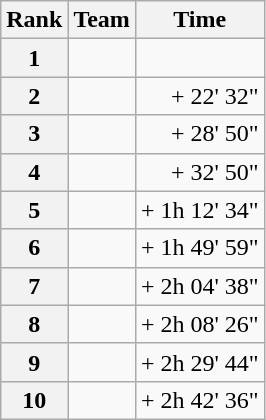<table class="wikitable">
<tr>
<th>Rank</th>
<th>Team</th>
<th>Time</th>
</tr>
<tr>
<th scope="row">1</th>
<td> </td>
<td align="right"></td>
</tr>
<tr>
<th scope="row">2</th>
<td> </td>
<td align="right">+ 22' 32"</td>
</tr>
<tr>
<th scope="row">3</th>
<td> </td>
<td align="right">+ 28' 50"</td>
</tr>
<tr>
<th scope="row">4</th>
<td> </td>
<td align="right">+ 32' 50"</td>
</tr>
<tr>
<th scope="row">5</th>
<td> </td>
<td align="right">+ 1h 12' 34"</td>
</tr>
<tr>
<th scope="row">6</th>
<td> </td>
<td align="right">+ 1h 49' 59"</td>
</tr>
<tr>
<th scope="row">7</th>
<td> </td>
<td align="right">+ 2h 04' 38"</td>
</tr>
<tr>
<th scope="row">8</th>
<td> </td>
<td align="right">+ 2h 08' 26"</td>
</tr>
<tr>
<th scope="row">9</th>
<td> </td>
<td align="right">+ 2h 29' 44"</td>
</tr>
<tr>
<th scope="row">10</th>
<td> </td>
<td align="right">+ 2h 42' 36"</td>
</tr>
</table>
